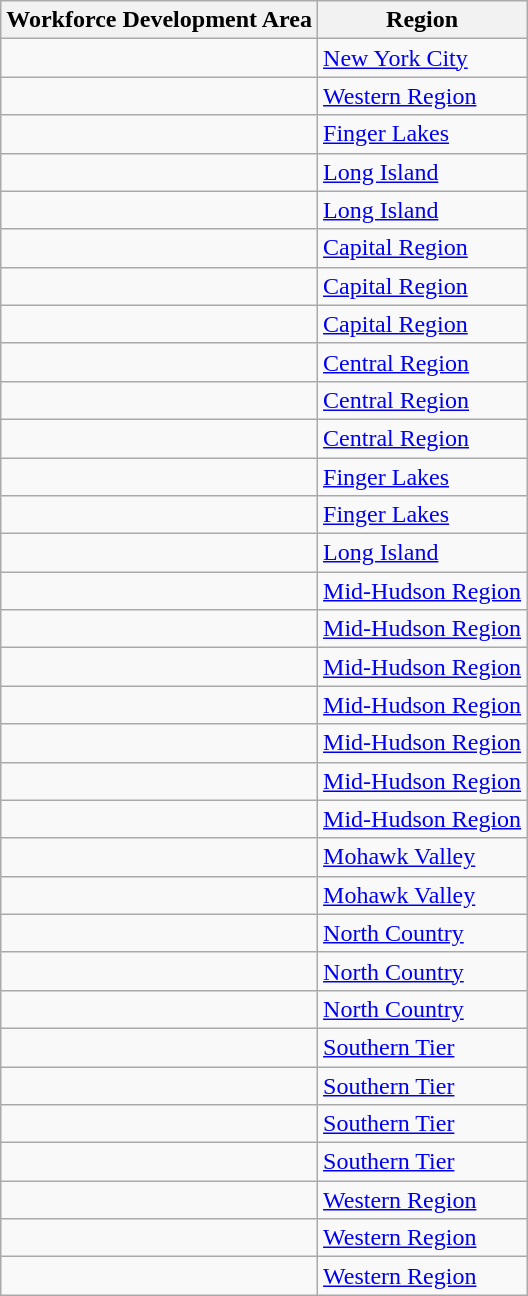<table class="wikitable mw-collapsible mw-collapsed sortable">
<tr>
<th>Workforce Development Area</th>
<th>Region</th>
</tr>
<tr>
<td></td>
<td><a href='#'>New York City</a></td>
</tr>
<tr>
<td></td>
<td><a href='#'>Western Region</a></td>
</tr>
<tr>
<td></td>
<td><a href='#'>Finger Lakes</a></td>
</tr>
<tr>
<td></td>
<td><a href='#'>Long Island</a></td>
</tr>
<tr>
<td></td>
<td><a href='#'>Long Island</a></td>
</tr>
<tr>
<td></td>
<td><a href='#'>Capital Region</a></td>
</tr>
<tr>
<td></td>
<td><a href='#'>Capital Region</a></td>
</tr>
<tr>
<td></td>
<td><a href='#'>Capital Region</a></td>
</tr>
<tr>
<td></td>
<td><a href='#'>Central Region</a></td>
</tr>
<tr>
<td></td>
<td><a href='#'>Central Region</a></td>
</tr>
<tr>
<td></td>
<td><a href='#'>Central Region</a></td>
</tr>
<tr>
<td></td>
<td><a href='#'>Finger Lakes</a></td>
</tr>
<tr>
<td></td>
<td><a href='#'>Finger Lakes</a></td>
</tr>
<tr>
<td></td>
<td><a href='#'>Long Island</a></td>
</tr>
<tr>
<td></td>
<td><a href='#'>Mid-Hudson Region</a></td>
</tr>
<tr>
<td></td>
<td><a href='#'>Mid-Hudson Region</a></td>
</tr>
<tr>
<td></td>
<td><a href='#'>Mid-Hudson Region</a></td>
</tr>
<tr>
<td></td>
<td><a href='#'>Mid-Hudson Region</a></td>
</tr>
<tr>
<td></td>
<td><a href='#'>Mid-Hudson Region</a></td>
</tr>
<tr>
<td></td>
<td><a href='#'>Mid-Hudson Region</a></td>
</tr>
<tr>
<td></td>
<td><a href='#'>Mid-Hudson Region</a></td>
</tr>
<tr>
<td></td>
<td><a href='#'>Mohawk Valley</a></td>
</tr>
<tr>
<td></td>
<td><a href='#'>Mohawk Valley</a></td>
</tr>
<tr>
<td></td>
<td><a href='#'>North Country</a></td>
</tr>
<tr>
<td></td>
<td><a href='#'>North Country</a></td>
</tr>
<tr>
<td></td>
<td><a href='#'>North Country</a></td>
</tr>
<tr>
<td></td>
<td><a href='#'>Southern Tier</a></td>
</tr>
<tr>
<td></td>
<td><a href='#'>Southern Tier</a></td>
</tr>
<tr>
<td></td>
<td><a href='#'>Southern Tier</a></td>
</tr>
<tr>
<td></td>
<td><a href='#'>Southern Tier</a></td>
</tr>
<tr>
<td></td>
<td><a href='#'>Western Region</a></td>
</tr>
<tr>
<td></td>
<td><a href='#'>Western Region</a></td>
</tr>
<tr>
<td></td>
<td><a href='#'>Western Region</a></td>
</tr>
</table>
